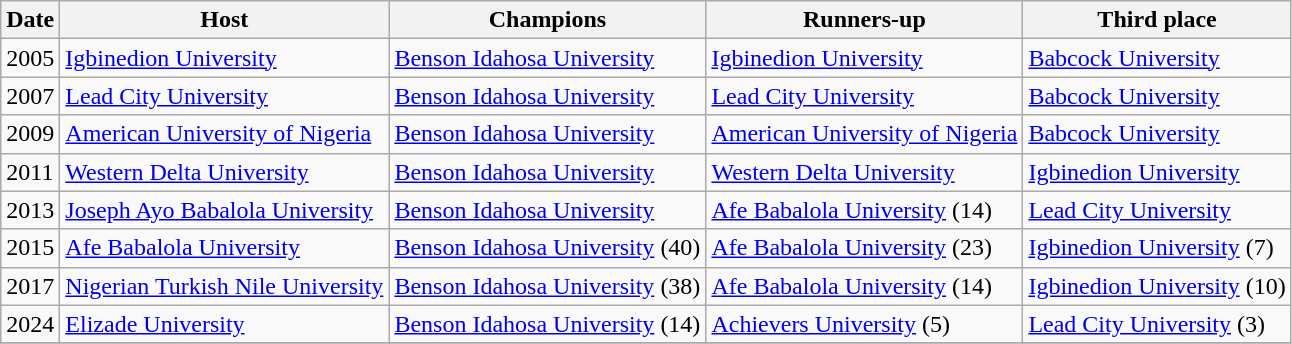<table class="wikitable">
<tr>
<th>Date</th>
<th>Host</th>
<th>Champions</th>
<th>Runners-up</th>
<th>Third place</th>
</tr>
<tr>
<td>2005</td>
<td><a href='#'>Igbinedion University</a></td>
<td><a href='#'>Benson Idahosa University</a></td>
<td><a href='#'>Igbinedion University</a></td>
<td><a href='#'>Babcock University</a></td>
</tr>
<tr>
<td>2007</td>
<td><a href='#'>Lead City University</a></td>
<td><a href='#'>Benson Idahosa University</a></td>
<td><a href='#'>Lead City University</a></td>
<td><a href='#'>Babcock University</a></td>
</tr>
<tr>
<td>2009</td>
<td><a href='#'>American University of Nigeria</a></td>
<td><a href='#'>Benson Idahosa University</a></td>
<td><a href='#'>American University of Nigeria</a></td>
<td><a href='#'>Babcock University</a></td>
</tr>
<tr>
<td>2011</td>
<td><a href='#'>Western Delta University</a></td>
<td><a href='#'>Benson Idahosa University</a></td>
<td><a href='#'>Western Delta University</a></td>
<td><a href='#'>Igbinedion University</a></td>
</tr>
<tr>
<td>2013 </td>
<td><a href='#'>Joseph Ayo Babalola University</a></td>
<td><a href='#'>Benson Idahosa University</a></td>
<td><a href='#'>Afe Babalola University</a> (14)</td>
<td><a href='#'>Lead City University</a></td>
</tr>
<tr>
<td>2015 </td>
<td><a href='#'>Afe Babalola University</a></td>
<td><a href='#'>Benson Idahosa University</a>	(40)</td>
<td><a href='#'>Afe Babalola University</a> (23)</td>
<td><a href='#'>Igbinedion University</a> (7)</td>
</tr>
<tr>
<td>2017 </td>
<td><a href='#'>Nigerian Turkish Nile University</a></td>
<td><a href='#'>Benson Idahosa University</a>	(38)</td>
<td><a href='#'>Afe Babalola University</a> (14)</td>
<td><a href='#'>Igbinedion University</a> (10)</td>
</tr>
<tr>
<td>2024</td>
<td><a href='#'>Elizade University</a></td>
<td><a href='#'>Benson Idahosa University</a>	(14)</td>
<td><a href='#'>Achievers University</a> (5)</td>
<td><a href='#'>Lead City University</a> (3)</td>
</tr>
<tr>
</tr>
</table>
